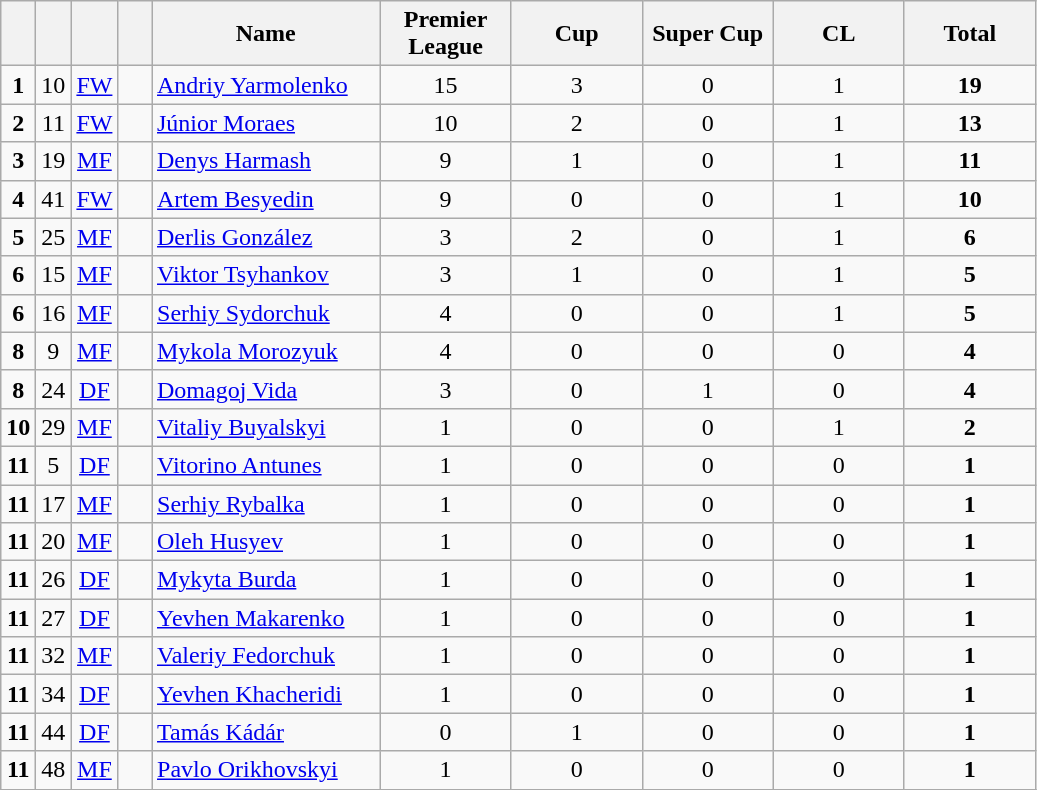<table class="wikitable" style="text-align:center">
<tr>
<th width=15></th>
<th width=15></th>
<th width=15></th>
<th width=15></th>
<th width=145>Name</th>
<th width=80>Premier League</th>
<th width=80>Cup</th>
<th width=80>Super Cup</th>
<th width=80>CL</th>
<th width=80>Total</th>
</tr>
<tr>
<td><strong>1</strong></td>
<td>10</td>
<td><a href='#'>FW</a></td>
<td></td>
<td align=left><a href='#'>Andriy Yarmolenko</a></td>
<td>15</td>
<td>3</td>
<td>0</td>
<td>1</td>
<td><strong>19</strong></td>
</tr>
<tr>
<td><strong>2</strong></td>
<td>11</td>
<td><a href='#'>FW</a></td>
<td></td>
<td align=left><a href='#'>Júnior Moraes</a></td>
<td>10</td>
<td>2</td>
<td>0</td>
<td>1</td>
<td><strong>13</strong></td>
</tr>
<tr>
<td><strong>3</strong></td>
<td>19</td>
<td><a href='#'>MF</a></td>
<td></td>
<td align=left><a href='#'>Denys Harmash</a></td>
<td>9</td>
<td>1</td>
<td>0</td>
<td>1</td>
<td><strong>11</strong></td>
</tr>
<tr>
<td><strong>4</strong></td>
<td>41</td>
<td><a href='#'>FW</a></td>
<td></td>
<td align=left><a href='#'>Artem Besyedin</a></td>
<td>9</td>
<td>0</td>
<td>0</td>
<td>1</td>
<td><strong>10</strong></td>
</tr>
<tr>
<td><strong>5</strong></td>
<td>25</td>
<td><a href='#'>MF</a></td>
<td></td>
<td align=left><a href='#'>Derlis González</a></td>
<td>3</td>
<td>2</td>
<td>0</td>
<td>1</td>
<td><strong>6</strong></td>
</tr>
<tr>
<td><strong>6</strong></td>
<td>15</td>
<td><a href='#'>MF</a></td>
<td></td>
<td align=left><a href='#'>Viktor Tsyhankov</a></td>
<td>3</td>
<td>1</td>
<td>0</td>
<td>1</td>
<td><strong>5</strong></td>
</tr>
<tr>
<td><strong>6</strong></td>
<td>16</td>
<td><a href='#'>MF</a></td>
<td></td>
<td align=left><a href='#'>Serhiy Sydorchuk</a></td>
<td>4</td>
<td>0</td>
<td>0</td>
<td>1</td>
<td><strong>5</strong></td>
</tr>
<tr>
<td><strong>8</strong></td>
<td>9</td>
<td><a href='#'>MF</a></td>
<td></td>
<td align=left><a href='#'>Mykola Morozyuk</a></td>
<td>4</td>
<td>0</td>
<td>0</td>
<td>0</td>
<td><strong>4</strong></td>
</tr>
<tr>
<td><strong>8</strong></td>
<td>24</td>
<td><a href='#'>DF</a></td>
<td></td>
<td align=left><a href='#'>Domagoj Vida</a></td>
<td>3</td>
<td>0</td>
<td>1</td>
<td>0</td>
<td><strong>4</strong></td>
</tr>
<tr>
<td><strong>10</strong></td>
<td>29</td>
<td><a href='#'>MF</a></td>
<td></td>
<td align=left><a href='#'>Vitaliy Buyalskyi</a></td>
<td>1</td>
<td>0</td>
<td>0</td>
<td>1</td>
<td><strong>2</strong></td>
</tr>
<tr>
<td><strong>11</strong></td>
<td>5</td>
<td><a href='#'>DF</a></td>
<td></td>
<td align=left><a href='#'>Vitorino Antunes</a></td>
<td>1</td>
<td>0</td>
<td>0</td>
<td>0</td>
<td><strong>1</strong></td>
</tr>
<tr>
<td><strong>11</strong></td>
<td>17</td>
<td><a href='#'>MF</a></td>
<td></td>
<td align=left><a href='#'>Serhiy Rybalka</a></td>
<td>1</td>
<td>0</td>
<td>0</td>
<td>0</td>
<td><strong>1</strong></td>
</tr>
<tr>
<td><strong>11</strong></td>
<td>20</td>
<td><a href='#'>MF</a></td>
<td></td>
<td align=left><a href='#'>Oleh Husyev</a></td>
<td>1</td>
<td>0</td>
<td>0</td>
<td>0</td>
<td><strong>1</strong></td>
</tr>
<tr>
<td><strong>11</strong></td>
<td>26</td>
<td><a href='#'>DF</a></td>
<td></td>
<td align=left><a href='#'>Mykyta Burda</a></td>
<td>1</td>
<td>0</td>
<td>0</td>
<td>0</td>
<td><strong>1</strong></td>
</tr>
<tr>
<td><strong>11</strong></td>
<td>27</td>
<td><a href='#'>DF</a></td>
<td></td>
<td align=left><a href='#'>Yevhen Makarenko</a></td>
<td>1</td>
<td>0</td>
<td>0</td>
<td>0</td>
<td><strong>1</strong></td>
</tr>
<tr>
<td><strong>11</strong></td>
<td>32</td>
<td><a href='#'>MF</a></td>
<td></td>
<td align=left><a href='#'>Valeriy Fedorchuk</a></td>
<td>1</td>
<td>0</td>
<td>0</td>
<td>0</td>
<td><strong>1</strong></td>
</tr>
<tr>
<td><strong>11</strong></td>
<td>34</td>
<td><a href='#'>DF</a></td>
<td></td>
<td align=left><a href='#'>Yevhen Khacheridi</a></td>
<td>1</td>
<td>0</td>
<td>0</td>
<td>0</td>
<td><strong>1</strong></td>
</tr>
<tr>
<td><strong>11</strong></td>
<td>44</td>
<td><a href='#'>DF</a></td>
<td></td>
<td align=left><a href='#'>Tamás Kádár</a></td>
<td>0</td>
<td>1</td>
<td>0</td>
<td>0</td>
<td><strong>1</strong></td>
</tr>
<tr>
<td><strong>11</strong></td>
<td>48</td>
<td><a href='#'>MF</a></td>
<td></td>
<td align=left><a href='#'>Pavlo Orikhovskyi</a></td>
<td>1</td>
<td>0</td>
<td>0</td>
<td>0</td>
<td><strong>1</strong></td>
</tr>
<tr>
</tr>
</table>
